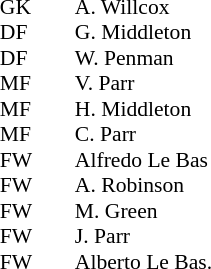<table cellspacing="0" cellpadding="0" style="font-size:90%; margin:0.2em auto;">
<tr>
<th width="25"></th>
<th width="25"></th>
</tr>
<tr>
<td>GK</td>
<td></td>
<td> A. Willcox</td>
</tr>
<tr>
<td>DF</td>
<td></td>
<td> G. Middleton</td>
</tr>
<tr>
<td>DF</td>
<td></td>
<td> W. Penman</td>
</tr>
<tr>
<td>MF</td>
<td></td>
<td> V. Parr</td>
</tr>
<tr>
<td>MF</td>
<td></td>
<td> H. Middleton</td>
</tr>
<tr>
<td>MF</td>
<td></td>
<td> C. Parr</td>
</tr>
<tr>
<td>FW</td>
<td></td>
<td> Alfredo Le Bas</td>
</tr>
<tr>
<td>FW</td>
<td></td>
<td> A. Robinson</td>
</tr>
<tr>
<td>FW</td>
<td></td>
<td> M. Green</td>
</tr>
<tr>
<td>FW</td>
<td></td>
<td> J. Parr</td>
</tr>
<tr>
<td>FW</td>
<td></td>
<td> Alberto Le Bas.</td>
</tr>
</table>
